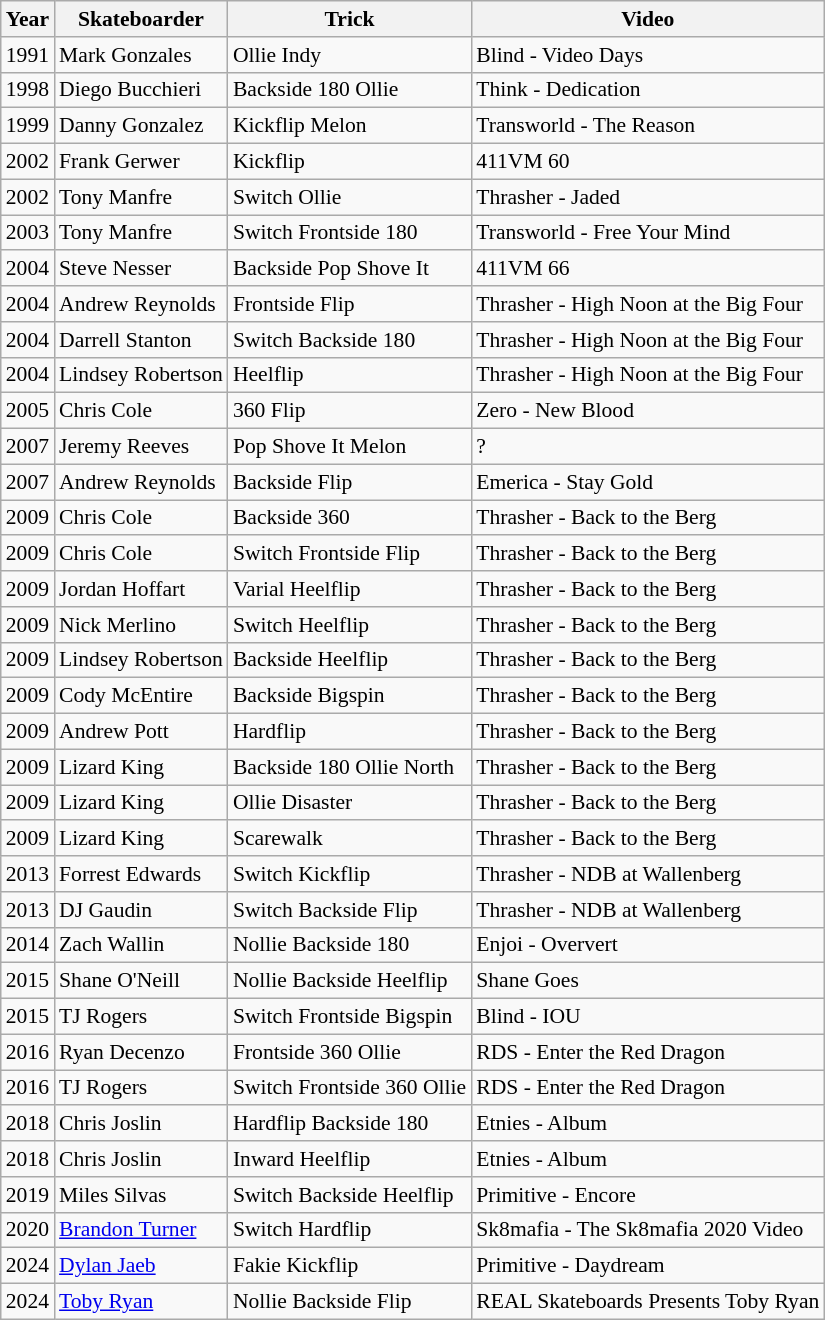<table class="wikitable" style="font-size: 90%;">
<tr>
<th>Year</th>
<th>Skateboarder</th>
<th>Trick</th>
<th>Video</th>
</tr>
<tr>
<td>1991</td>
<td>Mark Gonzales</td>
<td>Ollie Indy</td>
<td>Blind - Video Days</td>
</tr>
<tr>
<td>1998</td>
<td>Diego Bucchieri</td>
<td>Backside 180 Ollie</td>
<td>Think - Dedication</td>
</tr>
<tr>
<td>1999</td>
<td>Danny Gonzalez</td>
<td>Kickflip Melon</td>
<td>Transworld - The Reason</td>
</tr>
<tr>
<td>2002</td>
<td>Frank Gerwer</td>
<td>Kickflip</td>
<td>411VM 60</td>
</tr>
<tr>
<td>2002</td>
<td>Tony Manfre</td>
<td>Switch Ollie</td>
<td>Thrasher - Jaded</td>
</tr>
<tr>
<td>2003</td>
<td>Tony Manfre</td>
<td>Switch Frontside 180</td>
<td>Transworld - Free Your Mind</td>
</tr>
<tr>
<td>2004</td>
<td>Steve Nesser</td>
<td>Backside Pop Shove It</td>
<td>411VM 66</td>
</tr>
<tr>
<td>2004</td>
<td>Andrew Reynolds</td>
<td>Frontside Flip</td>
<td>Thrasher - High Noon at the Big Four</td>
</tr>
<tr>
<td>2004</td>
<td>Darrell Stanton</td>
<td>Switch Backside 180</td>
<td>Thrasher - High Noon at the Big Four</td>
</tr>
<tr>
<td>2004</td>
<td>Lindsey Robertson</td>
<td>Heelflip</td>
<td>Thrasher - High Noon at the Big Four</td>
</tr>
<tr>
<td>2005</td>
<td>Chris Cole</td>
<td>360 Flip</td>
<td>Zero - New Blood</td>
</tr>
<tr>
<td>2007</td>
<td>Jeremy Reeves</td>
<td>Pop Shove It Melon</td>
<td>?</td>
</tr>
<tr>
<td>2007</td>
<td>Andrew Reynolds</td>
<td>Backside Flip</td>
<td>Emerica - Stay Gold</td>
</tr>
<tr>
<td>2009</td>
<td>Chris Cole</td>
<td>Backside 360</td>
<td>Thrasher - Back to the Berg</td>
</tr>
<tr>
<td>2009</td>
<td>Chris Cole</td>
<td>Switch Frontside Flip</td>
<td>Thrasher - Back to the Berg</td>
</tr>
<tr>
<td>2009</td>
<td>Jordan Hoffart</td>
<td>Varial Heelflip</td>
<td>Thrasher - Back to the Berg</td>
</tr>
<tr>
<td>2009</td>
<td>Nick Merlino</td>
<td>Switch Heelflip</td>
<td>Thrasher - Back to the Berg</td>
</tr>
<tr>
<td>2009</td>
<td>Lindsey Robertson</td>
<td>Backside Heelflip</td>
<td>Thrasher - Back to the Berg</td>
</tr>
<tr>
<td>2009</td>
<td>Cody McEntire</td>
<td>Backside Bigspin</td>
<td>Thrasher - Back to the Berg</td>
</tr>
<tr>
<td>2009</td>
<td>Andrew Pott</td>
<td>Hardflip</td>
<td>Thrasher - Back to the Berg</td>
</tr>
<tr>
<td>2009</td>
<td>Lizard King</td>
<td>Backside 180 Ollie North</td>
<td>Thrasher - Back to the Berg</td>
</tr>
<tr>
<td>2009</td>
<td>Lizard King</td>
<td>Ollie Disaster</td>
<td>Thrasher - Back to the Berg</td>
</tr>
<tr>
<td>2009</td>
<td>Lizard King</td>
<td>Scarewalk</td>
<td>Thrasher - Back to the Berg</td>
</tr>
<tr>
<td>2013</td>
<td>Forrest Edwards</td>
<td>Switch Kickflip</td>
<td>Thrasher - NDB at Wallenberg</td>
</tr>
<tr>
<td>2013</td>
<td>DJ Gaudin</td>
<td>Switch Backside Flip</td>
<td>Thrasher - NDB at Wallenberg</td>
</tr>
<tr>
<td>2014</td>
<td>Zach Wallin</td>
<td>Nollie Backside 180</td>
<td>Enjoi - Oververt</td>
</tr>
<tr>
<td>2015</td>
<td>Shane O'Neill</td>
<td>Nollie Backside Heelflip</td>
<td>Shane Goes</td>
</tr>
<tr>
<td>2015</td>
<td>TJ Rogers</td>
<td>Switch Frontside Bigspin</td>
<td>Blind - IOU</td>
</tr>
<tr>
<td>2016</td>
<td>Ryan Decenzo</td>
<td>Frontside 360 Ollie</td>
<td>RDS - Enter the Red Dragon</td>
</tr>
<tr>
<td>2016</td>
<td>TJ Rogers</td>
<td>Switch Frontside 360 Ollie</td>
<td>RDS - Enter the Red Dragon</td>
</tr>
<tr>
<td>2018</td>
<td>Chris Joslin</td>
<td>Hardflip Backside 180</td>
<td>Etnies - Album</td>
</tr>
<tr>
<td>2018</td>
<td>Chris Joslin</td>
<td>Inward Heelflip</td>
<td>Etnies - Album</td>
</tr>
<tr>
<td>2019</td>
<td>Miles Silvas</td>
<td>Switch Backside Heelflip</td>
<td>Primitive - Encore</td>
</tr>
<tr>
<td>2020</td>
<td><a href='#'>Brandon Turner</a></td>
<td>Switch Hardflip</td>
<td>Sk8mafia - The Sk8mafia 2020 Video</td>
</tr>
<tr>
<td>2024</td>
<td><a href='#'>Dylan Jaeb</a></td>
<td>Fakie Kickflip</td>
<td>Primitive - Daydream</td>
</tr>
<tr>
<td>2024</td>
<td><a href='#'>Toby Ryan</a></td>
<td>Nollie Backside Flip</td>
<td>REAL Skateboards Presents Toby Ryan</td>
</tr>
</table>
